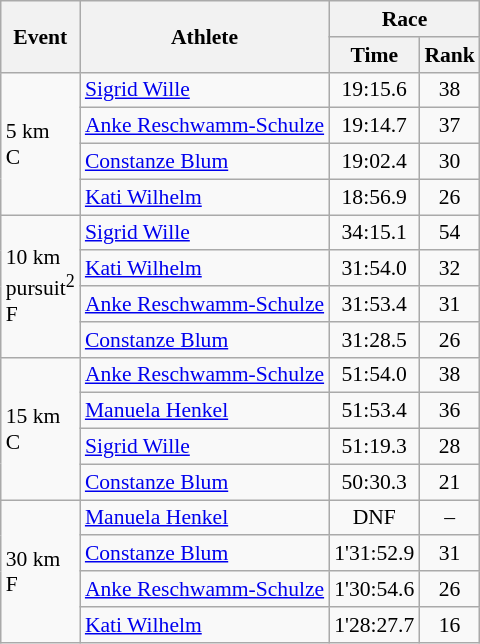<table class="wikitable" border="1" style="font-size:90%">
<tr>
<th rowspan=2>Event</th>
<th rowspan=2>Athlete</th>
<th colspan=2>Race</th>
</tr>
<tr>
<th>Time</th>
<th>Rank</th>
</tr>
<tr>
<td rowspan=4>5 km <br> C</td>
<td><a href='#'>Sigrid Wille</a></td>
<td align=center>19:15.6</td>
<td align=center>38</td>
</tr>
<tr>
<td><a href='#'>Anke Reschwamm-Schulze</a></td>
<td align=center>19:14.7</td>
<td align=center>37</td>
</tr>
<tr>
<td><a href='#'>Constanze Blum</a></td>
<td align=center>19:02.4</td>
<td align=center>30</td>
</tr>
<tr>
<td><a href='#'>Kati Wilhelm</a></td>
<td align=center>18:56.9</td>
<td align=center>26</td>
</tr>
<tr>
<td rowspan=4>10 km <br> pursuit<sup>2</sup> <br> F</td>
<td><a href='#'>Sigrid Wille</a></td>
<td align=center>34:15.1</td>
<td align=center>54</td>
</tr>
<tr>
<td><a href='#'>Kati Wilhelm</a></td>
<td align=center>31:54.0</td>
<td align=center>32</td>
</tr>
<tr>
<td><a href='#'>Anke Reschwamm-Schulze</a></td>
<td align=center>31:53.4</td>
<td align=center>31</td>
</tr>
<tr>
<td><a href='#'>Constanze Blum</a></td>
<td align=center>31:28.5</td>
<td align=center>26</td>
</tr>
<tr>
<td rowspan=4>15 km <br> C</td>
<td><a href='#'>Anke Reschwamm-Schulze</a></td>
<td align=center>51:54.0</td>
<td align=center>38</td>
</tr>
<tr>
<td><a href='#'>Manuela Henkel</a></td>
<td align=center>51:53.4</td>
<td align=center>36</td>
</tr>
<tr>
<td><a href='#'>Sigrid Wille</a></td>
<td align=center>51:19.3</td>
<td align=center>28</td>
</tr>
<tr>
<td><a href='#'>Constanze Blum</a></td>
<td align=center>50:30.3</td>
<td align=center>21</td>
</tr>
<tr>
<td rowspan=4>30 km <br> F</td>
<td><a href='#'>Manuela Henkel</a></td>
<td align=center>DNF</td>
<td align=center>–</td>
</tr>
<tr>
<td><a href='#'>Constanze Blum</a></td>
<td align=center>1'31:52.9</td>
<td align=center>31</td>
</tr>
<tr>
<td><a href='#'>Anke Reschwamm-Schulze</a></td>
<td align=center>1'30:54.6</td>
<td align=center>26</td>
</tr>
<tr>
<td><a href='#'>Kati Wilhelm</a></td>
<td align=center>1'28:27.7</td>
<td align=center>16</td>
</tr>
</table>
